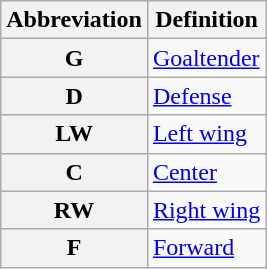<table class="wikitable">
<tr>
<th scope="col">Abbreviation</th>
<th scope="col">Definition</th>
</tr>
<tr>
<th scope="row">G</th>
<td><a href='#'>Goaltender</a></td>
</tr>
<tr>
<th scope="row">D</th>
<td><a href='#'>Defense</a></td>
</tr>
<tr>
<th scope="row">LW</th>
<td><a href='#'>Left wing</a></td>
</tr>
<tr>
<th scope="row">C</th>
<td><a href='#'>Center</a></td>
</tr>
<tr>
<th scope="row">RW</th>
<td><a href='#'>Right wing</a></td>
</tr>
<tr>
<th scope="row">F</th>
<td><a href='#'>Forward</a></td>
</tr>
</table>
